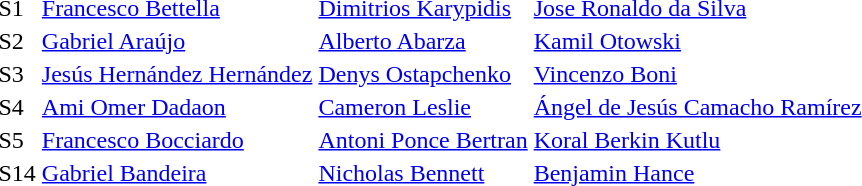<table>
<tr>
<td>S1</td>
<td><a href='#'>Francesco Bettella</a><br></td>
<td><a href='#'>Dimitrios Karypidis</a><br></td>
<td><a href='#'>Jose Ronaldo da Silva</a><br></td>
</tr>
<tr>
<td>S2</td>
<td><a href='#'>Gabriel Araújo</a><br></td>
<td><a href='#'>Alberto Abarza</a><br></td>
<td><a href='#'>Kamil Otowski</a><br></td>
</tr>
<tr>
<td>S3</td>
<td><a href='#'>Jesús Hernández Hernández</a><br></td>
<td><a href='#'>Denys Ostapchenko</a><br></td>
<td><a href='#'>Vincenzo Boni</a><br></td>
</tr>
<tr>
<td>S4</td>
<td><a href='#'>Ami Omer Dadaon</a><br></td>
<td><a href='#'>Cameron Leslie</a><br></td>
<td><a href='#'>Ángel de Jesús Camacho Ramírez</a><br></td>
</tr>
<tr>
<td>S5</td>
<td><a href='#'>Francesco Bocciardo</a><br></td>
<td><a href='#'>Antoni Ponce Bertran</a><br></td>
<td><a href='#'>Koral Berkin Kutlu</a><br></td>
</tr>
<tr>
<td>S14</td>
<td><a href='#'>Gabriel Bandeira</a><br></td>
<td><a href='#'>Nicholas Bennett</a><br></td>
<td><a href='#'>Benjamin Hance</a><br></td>
</tr>
</table>
